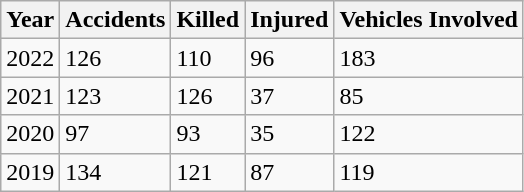<table class = "wikitable sortable">
<tr>
<th>Year</th>
<th>Accidents</th>
<th>Killed</th>
<th>Injured</th>
<th>Vehicles Involved</th>
</tr>
<tr>
<td>2022</td>
<td>126</td>
<td>110</td>
<td>96</td>
<td>183</td>
</tr>
<tr>
<td>2021</td>
<td>123</td>
<td>126</td>
<td>37</td>
<td>85</td>
</tr>
<tr>
<td>2020</td>
<td>97</td>
<td>93</td>
<td>35</td>
<td>122</td>
</tr>
<tr>
<td>2019</td>
<td>134</td>
<td>121</td>
<td>87</td>
<td>119</td>
</tr>
</table>
